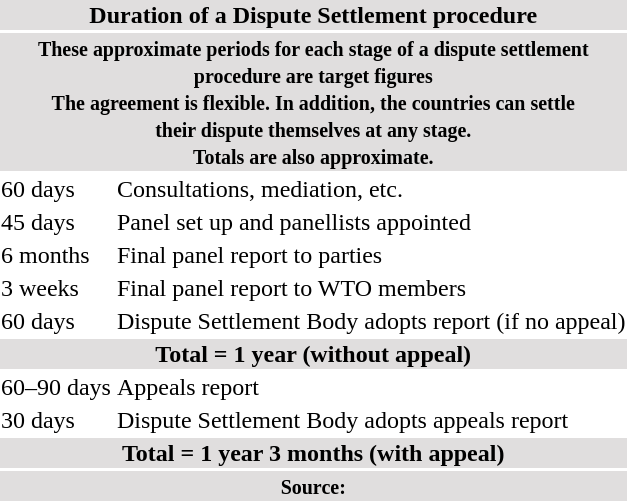<table style="border:2px;" cellspacing="2" align="right" style="margin-left: 2em">
<tr>
<th style="background:#e0dede;" colspan="2">Duration of a Dispute Settlement procedure</th>
</tr>
<tr>
<th style="background:#e0dede;;" colspan="2"><small>These approximate periods for each stage of a dispute settlement<br> procedure are target figures <br>The agreement is flexible. In addition, the countries can settle<br> their dispute themselves at any stage.<br> Totals are also approximate.</small></th>
</tr>
<tr>
<td>60 days</td>
<td>Consultations, mediation, etc.</td>
</tr>
<tr>
<td>45 days</td>
<td>Panel set up and panellists appointed</td>
</tr>
<tr>
<td>6 months</td>
<td>Final panel report to parties</td>
</tr>
<tr>
<td>3 weeks</td>
<td>Final panel report to WTO members</td>
</tr>
<tr>
<td>60 days</td>
<td>Dispute Settlement Body adopts report (if no appeal)</td>
</tr>
<tr>
<th style="background:#e0dede;;" colspan="2">Total = 1 year (without appeal)</th>
</tr>
<tr>
<td>60–90 days</td>
<td>Appeals report</td>
</tr>
<tr>
<td>30 days</td>
<td>Dispute Settlement Body adopts appeals report</td>
</tr>
<tr>
<th style="background:#e0dede;;" colspan="2">Total = 1 year 3 months (with appeal)</th>
</tr>
<tr>
<th style="background:#e0dede;;" colspan="2"><small>Source:</small></th>
</tr>
<tr>
</tr>
</table>
